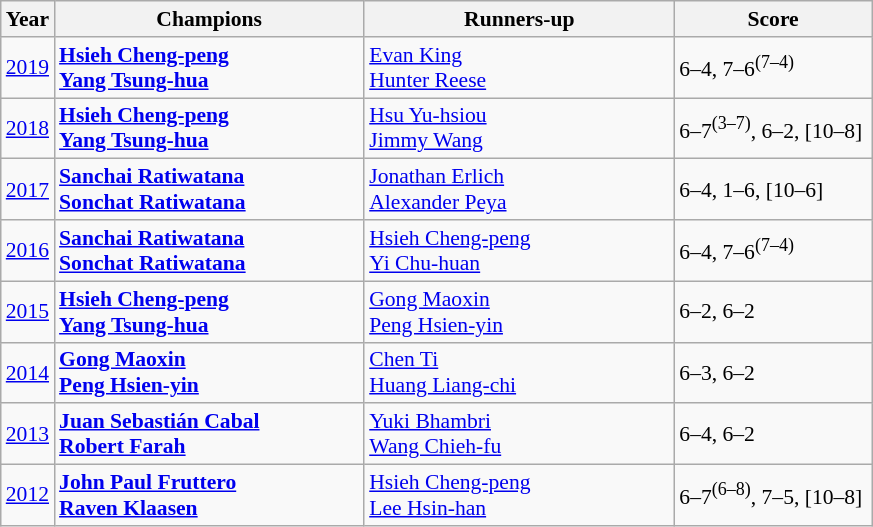<table class="wikitable" style="font-size:90%">
<tr>
<th>Year</th>
<th width="200">Champions</th>
<th width="200">Runners-up</th>
<th width="125">Score</th>
</tr>
<tr>
<td><a href='#'>2019</a></td>
<td> <strong><a href='#'>Hsieh Cheng-peng</a></strong> <br>  <strong><a href='#'>Yang Tsung-hua</a></strong></td>
<td> <a href='#'>Evan King</a> <br>  <a href='#'>Hunter Reese</a></td>
<td>6–4, 7–6<sup>(7–4)</sup></td>
</tr>
<tr>
<td><a href='#'>2018</a></td>
<td> <strong><a href='#'>Hsieh Cheng-peng</a></strong> <br>  <strong><a href='#'>Yang Tsung-hua</a></strong></td>
<td> <a href='#'>Hsu Yu-hsiou</a> <br>  <a href='#'>Jimmy Wang</a></td>
<td>6–7<sup>(3–7)</sup>, 6–2, [10–8]</td>
</tr>
<tr>
<td><a href='#'>2017</a></td>
<td> <strong><a href='#'>Sanchai Ratiwatana</a></strong> <br>  <strong><a href='#'>Sonchat Ratiwatana</a></strong></td>
<td> <a href='#'>Jonathan Erlich</a> <br>  <a href='#'>Alexander Peya</a></td>
<td>6–4, 1–6, [10–6]</td>
</tr>
<tr>
<td><a href='#'>2016</a></td>
<td> <strong><a href='#'>Sanchai Ratiwatana</a></strong> <br>  <strong><a href='#'>Sonchat Ratiwatana</a></strong></td>
<td> <a href='#'>Hsieh Cheng-peng</a> <br>  <a href='#'>Yi Chu-huan</a></td>
<td>6–4, 7–6<sup>(7–4)</sup></td>
</tr>
<tr>
<td><a href='#'>2015</a></td>
<td> <strong><a href='#'>Hsieh Cheng-peng</a></strong> <br>  <strong><a href='#'>Yang Tsung-hua</a></strong></td>
<td> <a href='#'>Gong Maoxin</a> <br>  <a href='#'>Peng Hsien-yin</a></td>
<td>6–2, 6–2</td>
</tr>
<tr>
<td><a href='#'>2014</a></td>
<td> <strong><a href='#'>Gong Maoxin</a></strong> <br>  <strong><a href='#'>Peng Hsien-yin</a></strong></td>
<td> <a href='#'>Chen Ti</a> <br>  <a href='#'>Huang Liang-chi</a></td>
<td>6–3, 6–2</td>
</tr>
<tr>
<td><a href='#'>2013</a></td>
<td> <strong><a href='#'>Juan Sebastián Cabal</a></strong> <br>  <strong><a href='#'>Robert Farah</a></strong></td>
<td> <a href='#'>Yuki Bhambri</a> <br>  <a href='#'>Wang Chieh-fu</a></td>
<td>6–4, 6–2</td>
</tr>
<tr>
<td><a href='#'>2012</a></td>
<td> <strong><a href='#'>John Paul Fruttero</a></strong> <br>  <strong><a href='#'>Raven Klaasen</a></strong></td>
<td> <a href='#'>Hsieh Cheng-peng</a> <br>  <a href='#'>Lee Hsin-han</a></td>
<td>6–7<sup>(6–8)</sup>, 7–5, [10–8]</td>
</tr>
</table>
